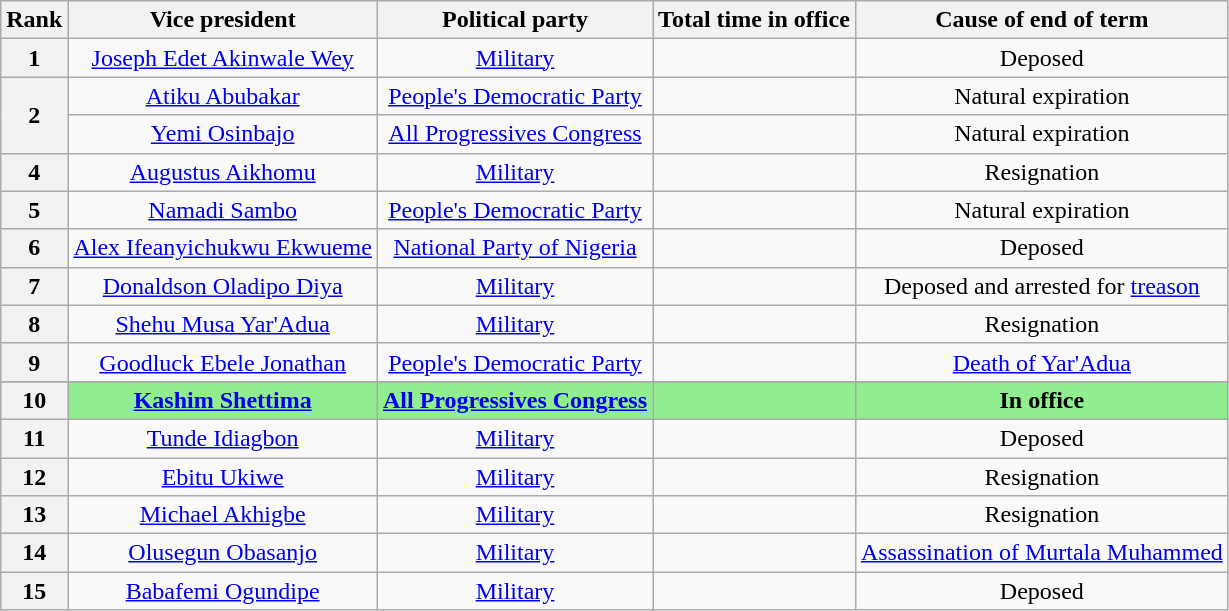<table class="wikitable" style="text-align:center; border:1px #AAAAFF solid">
<tr>
<th>Rank</th>
<th>Vice president</th>
<th>Political party</th>
<th>Total time in office</th>
<th>Cause of end of term</th>
</tr>
<tr>
<th>1</th>
<td><a href='#'>Joseph Edet Akinwale Wey</a></td>
<td><a href='#'>Military</a></td>
<td></td>
<td>Deposed</td>
</tr>
<tr>
<th rowspan="2">2</th>
<td><a href='#'>Atiku Abubakar</a></td>
<td><a href='#'>People's Democratic Party</a></td>
<td></td>
<td>Natural expiration</td>
</tr>
<tr>
<td><a href='#'>Yemi Osinbajo</a></td>
<td><a href='#'>All Progressives Congress</a></td>
<td></td>
<td>Natural expiration</td>
</tr>
<tr>
<th>4</th>
<td><a href='#'>Augustus Aikhomu</a></td>
<td><a href='#'>Military</a></td>
<td></td>
<td>Resignation</td>
</tr>
<tr>
<th>5</th>
<td><a href='#'>Namadi Sambo</a></td>
<td><a href='#'>People's Democratic Party</a></td>
<td></td>
<td>Natural expiration</td>
</tr>
<tr>
<th>6</th>
<td><a href='#'>Alex Ifeanyichukwu Ekwueme</a></td>
<td><a href='#'>National Party of Nigeria</a></td>
<td></td>
<td>Deposed</td>
</tr>
<tr>
<th>7</th>
<td><a href='#'>Donaldson Oladipo Diya</a></td>
<td><a href='#'>Military</a></td>
<td></td>
<td>Deposed and arrested for <a href='#'>treason</a></td>
</tr>
<tr>
<th>8</th>
<td><a href='#'>Shehu Musa Yar'Adua</a></td>
<td><a href='#'>Military</a></td>
<td></td>
<td>Resignation</td>
</tr>
<tr>
<th>9</th>
<td><a href='#'>Goodluck Ebele Jonathan</a></td>
<td><a href='#'>People's Democratic Party</a></td>
<td></td>
<td><a href='#'>Death of Yar'Adua</a></td>
</tr>
<tr>
</tr>
<tr bgcolor="lightgreen">
<th><strong>10</strong></th>
<td><strong><a href='#'>Kashim Shettima</a></strong></td>
<td><strong><a href='#'>All Progressives Congress</a></strong></td>
<td><strong></strong></td>
<td><strong>In office</strong></td>
</tr>
<tr>
<th>11</th>
<td><a href='#'>Tunde Idiagbon</a></td>
<td><a href='#'>Military</a></td>
<td></td>
<td>Deposed</td>
</tr>
<tr>
<th>12</th>
<td><a href='#'>Ebitu Ukiwe</a></td>
<td><a href='#'>Military</a></td>
<td></td>
<td>Resignation</td>
</tr>
<tr>
<th>13</th>
<td><a href='#'>Michael Akhigbe</a></td>
<td><a href='#'>Military</a></td>
<td></td>
<td>Resignation</td>
</tr>
<tr>
<th>14</th>
<td><a href='#'>Olusegun Obasanjo</a></td>
<td><a href='#'>Military</a></td>
<td></td>
<td><a href='#'>Assassination of Murtala Muhammed</a></td>
</tr>
<tr>
<th>15</th>
<td><a href='#'>Babafemi Ogundipe</a></td>
<td><a href='#'>Military</a></td>
<td></td>
<td>Deposed</td>
</tr>
</table>
